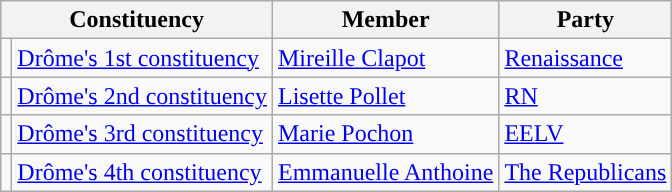<table class="wikitable">
<tr>
<th colspan="2">Constituency</th>
<th>Member</th>
<th>Party</th>
</tr>
<tr>
<td style="background-color: "></td>
<td><a href='#'>Drôme's 1st constituency</a></td>
<td><a href='#'>Mireille Clapot</a></td>
<td><a href='#'>Renaissance</a></td>
</tr>
<tr>
<td style="background-color: "></td>
<td><a href='#'>Drôme's 2nd constituency</a></td>
<td><a href='#'>Lisette Pollet</a></td>
<td><a href='#'>RN</a></td>
</tr>
<tr>
<td style="background-color: "></td>
<td><a href='#'>Drôme's 3rd constituency</a></td>
<td><a href='#'>Marie Pochon</a></td>
<td><a href='#'>EELV</a></td>
</tr>
<tr>
<td style="background-color: "></td>
<td><a href='#'>Drôme's 4th constituency</a></td>
<td><a href='#'>Emmanuelle Anthoine</a></td>
<td><a href='#'>The Republicans</a></td>
</tr>
</table>
